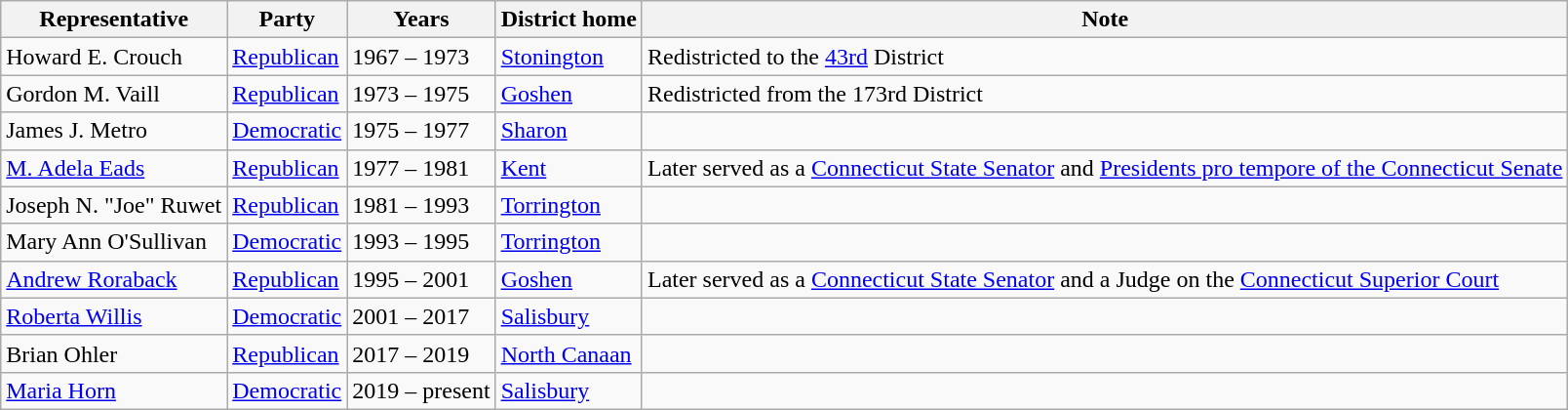<table class=wikitable>
<tr valign=bottom>
<th>Representative</th>
<th>Party</th>
<th>Years</th>
<th>District home</th>
<th>Note</th>
</tr>
<tr>
<td>Howard E. Crouch</td>
<td><a href='#'>Republican</a></td>
<td>1967 – 1973</td>
<td><a href='#'>Stonington</a></td>
<td>Redistricted to the <a href='#'>43rd</a> District</td>
</tr>
<tr>
<td>Gordon M. Vaill</td>
<td><a href='#'>Republican</a></td>
<td>1973 – 1975</td>
<td><a href='#'>Goshen</a></td>
<td>Redistricted from the 173rd District</td>
</tr>
<tr>
<td>James J. Metro</td>
<td><a href='#'>Democratic</a></td>
<td>1975 – 1977</td>
<td><a href='#'>Sharon</a></td>
<td></td>
</tr>
<tr>
<td><a href='#'>M. Adela Eads</a></td>
<td><a href='#'>Republican</a></td>
<td>1977 – 1981</td>
<td><a href='#'>Kent</a></td>
<td>Later served as a <a href='#'>Connecticut State Senator</a> and <a href='#'>Presidents pro tempore of the Connecticut Senate</a></td>
</tr>
<tr>
<td>Joseph N. "Joe" Ruwet</td>
<td><a href='#'>Republican</a></td>
<td>1981 – 1993</td>
<td><a href='#'>Torrington</a></td>
<td></td>
</tr>
<tr>
<td>Mary Ann O'Sullivan</td>
<td><a href='#'>Democratic</a></td>
<td>1993 – 1995</td>
<td><a href='#'>Torrington</a></td>
<td></td>
</tr>
<tr>
<td><a href='#'>Andrew Roraback</a></td>
<td><a href='#'>Republican</a></td>
<td>1995 – 2001</td>
<td><a href='#'>Goshen</a></td>
<td>Later served as a <a href='#'>Connecticut State Senator</a> and a Judge on the <a href='#'>Connecticut Superior Court</a></td>
</tr>
<tr>
<td><a href='#'>Roberta Willis</a></td>
<td><a href='#'>Democratic</a></td>
<td>2001 – 2017</td>
<td><a href='#'>Salisbury</a></td>
<td></td>
</tr>
<tr>
<td>Brian Ohler</td>
<td><a href='#'>Republican</a></td>
<td>2017 – 2019</td>
<td><a href='#'>North Canaan</a></td>
<td></td>
</tr>
<tr>
<td><a href='#'>Maria Horn</a></td>
<td><a href='#'>Democratic</a></td>
<td>2019 – present</td>
<td><a href='#'>Salisbury</a></td>
<td></td>
</tr>
</table>
